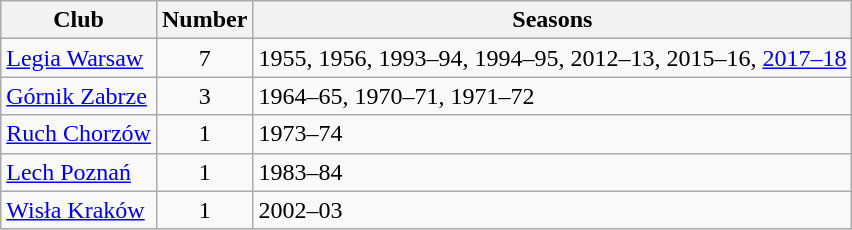<table class="wikitable sortable">
<tr>
<th>Club</th>
<th>Number</th>
<th>Seasons</th>
</tr>
<tr>
<td><a href='#'>Legia Warsaw</a></td>
<td style="text-align:center">7</td>
<td>1955, 1956, 1993–94, 1994–95, 2012–13, 2015–16, <a href='#'>2017–18</a></td>
</tr>
<tr>
<td><a href='#'>Górnik Zabrze</a></td>
<td style="text-align:center">3</td>
<td>1964–65, 1970–71, 1971–72</td>
</tr>
<tr>
<td><a href='#'>Ruch Chorzów</a></td>
<td style="text-align:center">1</td>
<td>1973–74</td>
</tr>
<tr>
<td><a href='#'>Lech Poznań</a></td>
<td style="text-align:center">1</td>
<td>1983–84</td>
</tr>
<tr>
<td><a href='#'>Wisła Kraków</a></td>
<td style="text-align:center">1</td>
<td>2002–03</td>
</tr>
</table>
